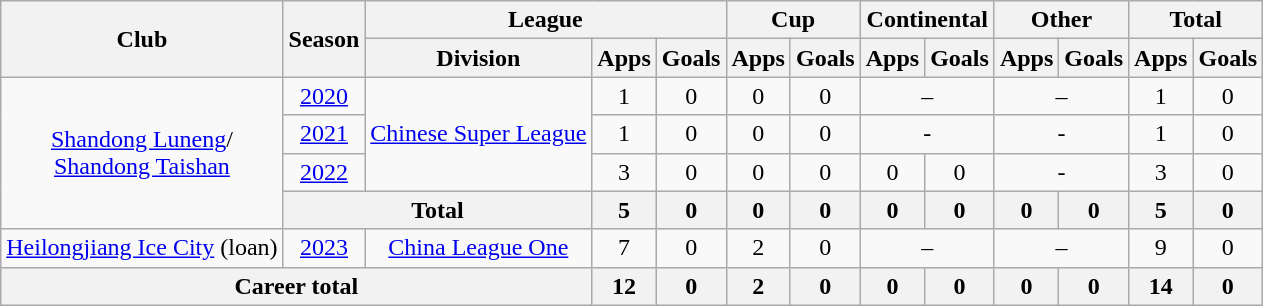<table class="wikitable" style="text-align: center">
<tr>
<th rowspan="2">Club</th>
<th rowspan="2">Season</th>
<th colspan="3">League</th>
<th colspan="2">Cup</th>
<th colspan="2">Continental</th>
<th colspan="2">Other</th>
<th colspan="2">Total</th>
</tr>
<tr>
<th>Division</th>
<th>Apps</th>
<th>Goals</th>
<th>Apps</th>
<th>Goals</th>
<th>Apps</th>
<th>Goals</th>
<th>Apps</th>
<th>Goals</th>
<th>Apps</th>
<th>Goals</th>
</tr>
<tr>
<td rowspan=4><a href='#'>Shandong Luneng</a>/<br><a href='#'>Shandong Taishan</a></td>
<td><a href='#'>2020</a></td>
<td rowspan=3><a href='#'>Chinese Super League</a></td>
<td>1</td>
<td>0</td>
<td>0</td>
<td>0</td>
<td colspan="2">–</td>
<td colspan="2">–</td>
<td>1</td>
<td>0</td>
</tr>
<tr>
<td><a href='#'>2021</a></td>
<td>1</td>
<td>0</td>
<td>0</td>
<td>0</td>
<td colspan="2">-</td>
<td colspan="2">-</td>
<td>1</td>
<td>0</td>
</tr>
<tr>
<td><a href='#'>2022</a></td>
<td>3</td>
<td>0</td>
<td>0</td>
<td>0</td>
<td>0</td>
<td>0</td>
<td colspan="2">-</td>
<td>3</td>
<td>0</td>
</tr>
<tr>
<th colspan=2>Total</th>
<th>5</th>
<th>0</th>
<th>0</th>
<th>0</th>
<th>0</th>
<th>0</th>
<th>0</th>
<th>0</th>
<th>5</th>
<th>0</th>
</tr>
<tr>
<td><a href='#'>Heilongjiang Ice City</a> (loan)</td>
<td><a href='#'>2023</a></td>
<td><a href='#'>China League One</a></td>
<td>7</td>
<td>0</td>
<td>2</td>
<td>0</td>
<td colspan="2">–</td>
<td colspan="2">–</td>
<td>9</td>
<td>0</td>
</tr>
<tr>
<th colspan=3>Career total</th>
<th>12</th>
<th>0</th>
<th>2</th>
<th>0</th>
<th>0</th>
<th>0</th>
<th>0</th>
<th>0</th>
<th>14</th>
<th>0</th>
</tr>
</table>
